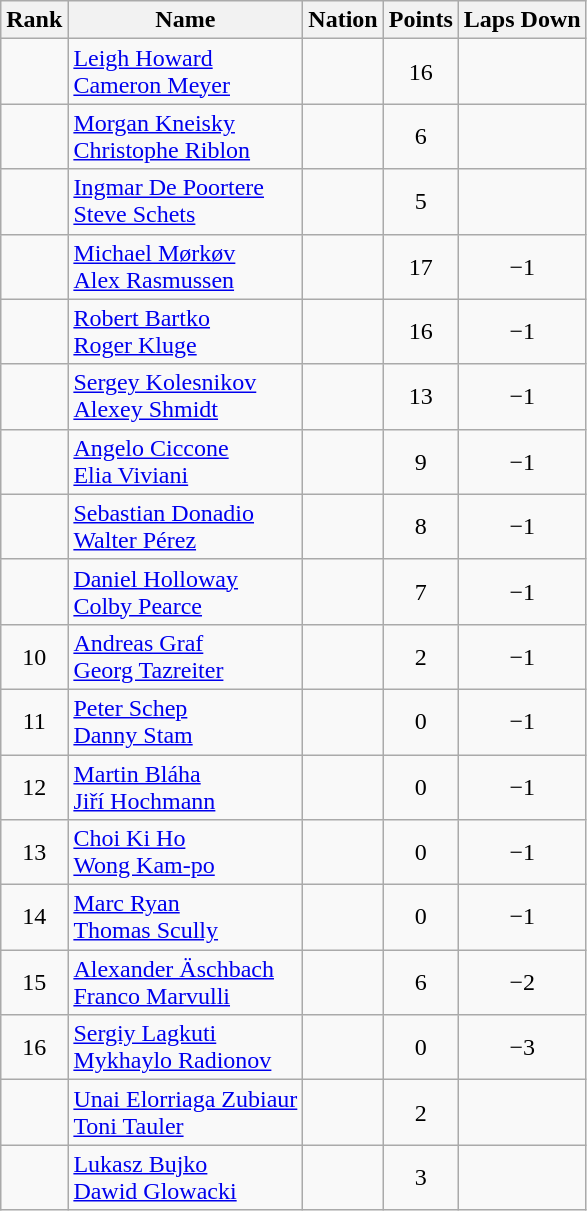<table class="wikitable sortable" style="text-align:center">
<tr>
<th>Rank</th>
<th>Name</th>
<th>Nation</th>
<th>Points</th>
<th>Laps Down</th>
</tr>
<tr>
<td></td>
<td align=left><a href='#'>Leigh Howard</a><br><a href='#'>Cameron Meyer</a></td>
<td align=left></td>
<td>16</td>
<td></td>
</tr>
<tr>
<td></td>
<td align=left><a href='#'>Morgan Kneisky</a><br><a href='#'>Christophe Riblon</a></td>
<td align=left></td>
<td>6</td>
<td></td>
</tr>
<tr>
<td></td>
<td align=left><a href='#'>Ingmar De Poortere</a> <br><a href='#'>Steve Schets</a></td>
<td align=left></td>
<td>5</td>
<td></td>
</tr>
<tr>
<td></td>
<td align=left><a href='#'>Michael Mørkøv</a><br><a href='#'>Alex Rasmussen</a></td>
<td align=left></td>
<td>17</td>
<td>−1</td>
</tr>
<tr>
<td></td>
<td align=left><a href='#'>Robert Bartko</a><br><a href='#'>Roger Kluge</a></td>
<td align=left></td>
<td>16</td>
<td>−1</td>
</tr>
<tr>
<td></td>
<td align=left><a href='#'>Sergey Kolesnikov</a><br><a href='#'>Alexey Shmidt</a></td>
<td align=left></td>
<td>13</td>
<td>−1</td>
</tr>
<tr>
<td></td>
<td align=left><a href='#'>Angelo Ciccone</a><br><a href='#'>Elia Viviani</a></td>
<td align=left></td>
<td>9</td>
<td>−1</td>
</tr>
<tr>
<td></td>
<td align=left><a href='#'>Sebastian Donadio</a><br><a href='#'>Walter Pérez</a></td>
<td align=left></td>
<td>8</td>
<td>−1</td>
</tr>
<tr>
<td></td>
<td align=left><a href='#'>Daniel Holloway</a><br><a href='#'>Colby Pearce</a></td>
<td align=left></td>
<td>7</td>
<td>−1</td>
</tr>
<tr>
<td>10</td>
<td align=left><a href='#'>Andreas Graf</a><br><a href='#'>Georg Tazreiter</a></td>
<td align=left></td>
<td>2</td>
<td>−1</td>
</tr>
<tr>
<td>11</td>
<td align=left><a href='#'>Peter Schep</a><br><a href='#'>Danny Stam</a></td>
<td align=left></td>
<td>0</td>
<td>−1</td>
</tr>
<tr>
<td>12</td>
<td align=left><a href='#'>Martin Bláha</a> <br><a href='#'>Jiří Hochmann</a></td>
<td align=left></td>
<td>0</td>
<td>−1</td>
</tr>
<tr>
<td>13</td>
<td align=left><a href='#'>Choi Ki Ho</a><br><a href='#'>Wong Kam-po</a></td>
<td align=left></td>
<td>0</td>
<td>−1</td>
</tr>
<tr>
<td>14</td>
<td align=left><a href='#'>Marc Ryan</a><br><a href='#'>Thomas Scully</a></td>
<td align=left></td>
<td>0</td>
<td>−1</td>
</tr>
<tr>
<td>15</td>
<td align=left><a href='#'>Alexander Äschbach</a><br><a href='#'>Franco Marvulli</a></td>
<td align=left></td>
<td>6</td>
<td>−2</td>
</tr>
<tr>
<td>16</td>
<td align=left><a href='#'>Sergiy Lagkuti</a> <br><a href='#'>Mykhaylo Radionov</a></td>
<td align=left></td>
<td>0</td>
<td>−3</td>
</tr>
<tr>
<td></td>
<td align=left><a href='#'>Unai Elorriaga Zubiaur</a><br><a href='#'>Toni Tauler</a></td>
<td align=left></td>
<td>2</td>
<td></td>
</tr>
<tr>
<td></td>
<td align=left><a href='#'>Lukasz Bujko</a><br><a href='#'>Dawid Glowacki</a></td>
<td align=left></td>
<td>3</td>
<td></td>
</tr>
</table>
